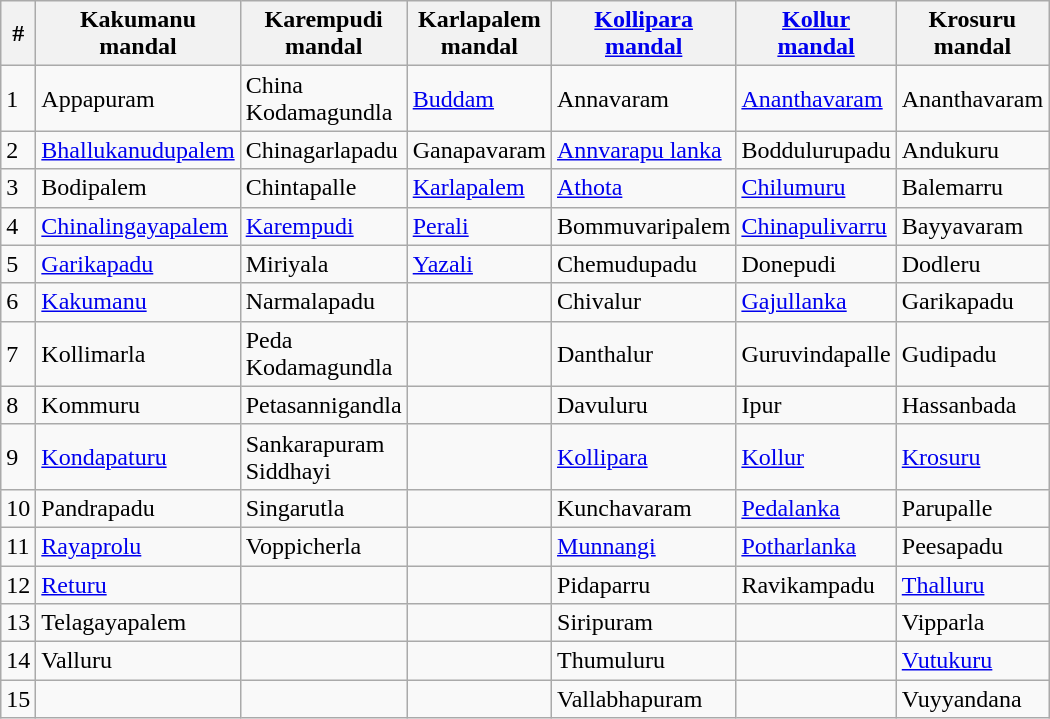<table class="wikitable" width="500pt">
<tr>
<th>#</th>
<th>Kakumanu mandal</th>
<th>Karempudi mandal</th>
<th>Karlapalem mandal</th>
<th><a href='#'>Kollipara mandal</a></th>
<th><a href='#'>Kollur mandal</a></th>
<th>Krosuru mandal</th>
</tr>
<tr>
<td>1</td>
<td>Appapuram</td>
<td>China Kodamagundla</td>
<td><a href='#'>Buddam</a></td>
<td>Annavaram</td>
<td><a href='#'>Ananthavaram</a></td>
<td>Ananthavaram</td>
</tr>
<tr>
<td>2</td>
<td><a href='#'>Bhallukanudupalem</a></td>
<td>Chinagarlapadu</td>
<td>Ganapavaram</td>
<td><a href='#'>Annvarapu lanka</a></td>
<td>Boddulurupadu</td>
<td>Andukuru</td>
</tr>
<tr>
<td>3</td>
<td>Bodipalem</td>
<td>Chintapalle</td>
<td><a href='#'>Karlapalem</a></td>
<td><a href='#'>Athota</a></td>
<td><a href='#'>Chilumuru</a></td>
<td>Balemarru</td>
</tr>
<tr>
<td>4</td>
<td><a href='#'>Chinalingayapalem</a></td>
<td><a href='#'>Karempudi</a></td>
<td><a href='#'>Perali</a></td>
<td>Bommuvaripalem</td>
<td><a href='#'>Chinapulivarru</a></td>
<td>Bayyavaram</td>
</tr>
<tr>
<td>5</td>
<td><a href='#'>Garikapadu</a></td>
<td>Miriyala</td>
<td><a href='#'>Yazali</a></td>
<td>Chemudupadu</td>
<td>Donepudi</td>
<td>Dodleru</td>
</tr>
<tr>
<td>6</td>
<td><a href='#'>Kakumanu</a></td>
<td>Narmalapadu</td>
<td></td>
<td>Chivalur</td>
<td><a href='#'>Gajullanka</a></td>
<td>Garikapadu</td>
</tr>
<tr>
<td>7</td>
<td>Kollimarla</td>
<td>Peda Kodamagundla</td>
<td></td>
<td>Danthalur</td>
<td>Guruvindapalle</td>
<td>Gudipadu</td>
</tr>
<tr>
<td>8</td>
<td>Kommuru</td>
<td>Petasannigandla</td>
<td></td>
<td>Davuluru</td>
<td>Ipur</td>
<td>Hassanbada</td>
</tr>
<tr>
<td>9</td>
<td><a href='#'>Kondapaturu</a></td>
<td>Sankarapuram Siddhayi</td>
<td></td>
<td><a href='#'>Kollipara</a></td>
<td><a href='#'>Kollur</a></td>
<td><a href='#'>Krosuru</a></td>
</tr>
<tr>
<td>10</td>
<td>Pandrapadu</td>
<td>Singarutla</td>
<td></td>
<td>Kunchavaram</td>
<td><a href='#'>Pedalanka</a></td>
<td>Parupalle</td>
</tr>
<tr>
<td>11</td>
<td><a href='#'>Rayaprolu</a></td>
<td>Voppicherla</td>
<td></td>
<td><a href='#'>Munnangi</a></td>
<td><a href='#'>Potharlanka</a></td>
<td>Peesapadu</td>
</tr>
<tr>
<td>12</td>
<td><a href='#'>Returu</a></td>
<td></td>
<td></td>
<td>Pidaparru</td>
<td>Ravikampadu</td>
<td><a href='#'>Thalluru</a></td>
</tr>
<tr>
<td>13</td>
<td>Telagayapalem</td>
<td></td>
<td></td>
<td>Siripuram</td>
<td></td>
<td>Vipparla</td>
</tr>
<tr>
<td>14</td>
<td>Valluru</td>
<td></td>
<td></td>
<td>Thumuluru</td>
<td></td>
<td><a href='#'>Vutukuru</a></td>
</tr>
<tr>
<td>15</td>
<td></td>
<td></td>
<td></td>
<td>Vallabhapuram</td>
<td></td>
<td>Vuyyandana</td>
</tr>
</table>
